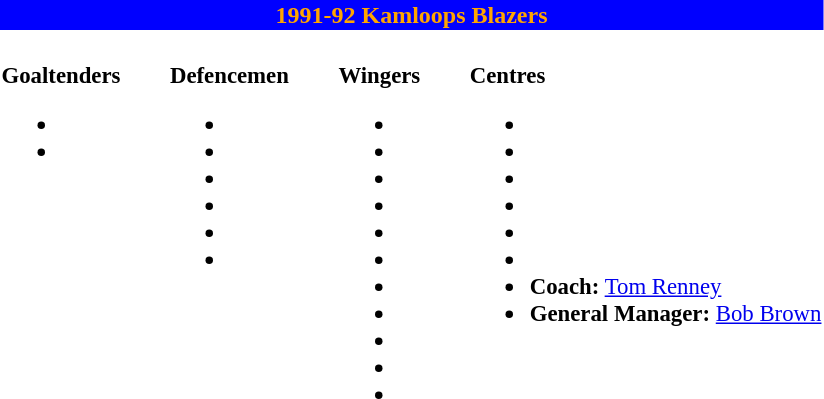<table class="toccolours" style="text-align: left;">
<tr>
<th colspan="7" style="background:blue;color:orange;text-align:center;">1991-92 Kamloops Blazers</th>
</tr>
<tr>
<td style="font-size:95%; vertical-align:top;"><br><strong>Goaltenders</strong><ul><li></li><li></li></ul></td>
<td style="width: 25px;"></td>
<td style="font-size:95%; vertical-align:top;"><br><strong>Defencemen</strong><ul><li></li><li></li><li></li><li></li><li></li><li></li></ul></td>
<td style="width: 25px;"></td>
<td style="font-size:95%; vertical-align:top;"><br><strong>Wingers</strong><ul><li></li><li></li><li></li><li></li><li></li><li></li><li></li><li></li><li></li><li></li><li></li></ul></td>
<td style="width: 25px;"></td>
<td style="font-size:95%; vertical-align:top;"><br><strong>Centres</strong><ul><li></li><li></li><li></li><li></li><li></li><li></li><li><strong>Coach:</strong> <a href='#'>Tom Renney</a></li><li><strong>General Manager:</strong> <a href='#'>Bob Brown</a></li></ul></td>
</tr>
</table>
